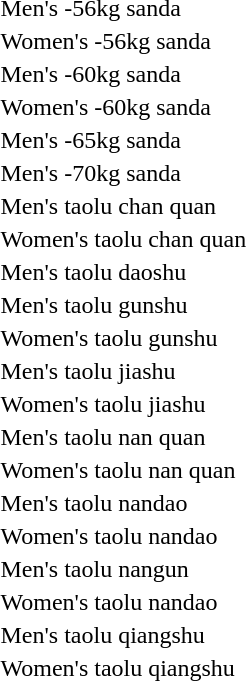<table>
<tr>
<td rowspan="2">Men's -56kg sanda</td>
<td rowspan="2"></td>
<td rowspan="2"></td>
<td></td>
</tr>
<tr>
<td></td>
</tr>
<tr>
<td>Women's -56kg sanda</td>
<td></td>
<td></td>
<td></td>
</tr>
<tr>
<td rowspan="2">Men's -60kg sanda</td>
<td rowspan="2"></td>
<td rowspan="2"></td>
<td></td>
</tr>
<tr>
<td></td>
</tr>
<tr>
<td>Women's -60kg sanda</td>
<td></td>
<td></td>
<td></td>
</tr>
<tr>
<td rowspan="2">Men's -65kg sanda</td>
<td rowspan="2"></td>
<td rowspan="2"></td>
<td></td>
</tr>
<tr>
<td></td>
</tr>
<tr>
<td rowspan="2">Men's -70kg sanda</td>
<td rowspan="2"></td>
<td rowspan="2"></td>
<td></td>
</tr>
<tr>
<td></td>
</tr>
<tr>
<td>Men's taolu chan quan</td>
<td></td>
<td></td>
<td></td>
</tr>
<tr>
<td>Women's taolu chan quan</td>
<td></td>
<td></td>
<td></td>
</tr>
<tr>
<td>Men's taolu daoshu</td>
<td></td>
<td></td>
<td></td>
</tr>
<tr>
<td>Men's taolu gunshu</td>
<td></td>
<td></td>
<td></td>
</tr>
<tr>
<td>Women's taolu gunshu</td>
<td></td>
<td></td>
<td></td>
</tr>
<tr>
<td>Men's taolu jiashu</td>
<td></td>
<td></td>
<td></td>
</tr>
<tr>
<td>Women's taolu jiashu</td>
<td></td>
<td></td>
<td></td>
</tr>
<tr>
<td>Men's taolu nan quan</td>
<td></td>
<td></td>
<td></td>
</tr>
<tr>
<td>Women's taolu nan quan</td>
<td></td>
<td></td>
<td></td>
</tr>
<tr>
<td>Men's taolu nandao</td>
<td></td>
<td></td>
<td></td>
</tr>
<tr>
<td>Women's taolu nandao</td>
<td></td>
<td></td>
<td></td>
</tr>
<tr>
<td>Men's taolu nangun</td>
<td></td>
<td></td>
<td></td>
</tr>
<tr>
<td>Women's taolu nandao</td>
<td></td>
<td></td>
<td></td>
</tr>
<tr>
<td>Men's taolu qiangshu</td>
<td></td>
<td></td>
<td></td>
</tr>
<tr>
<td>Women's taolu qiangshu</td>
<td></td>
<td></td>
<td></td>
</tr>
<tr>
</tr>
</table>
